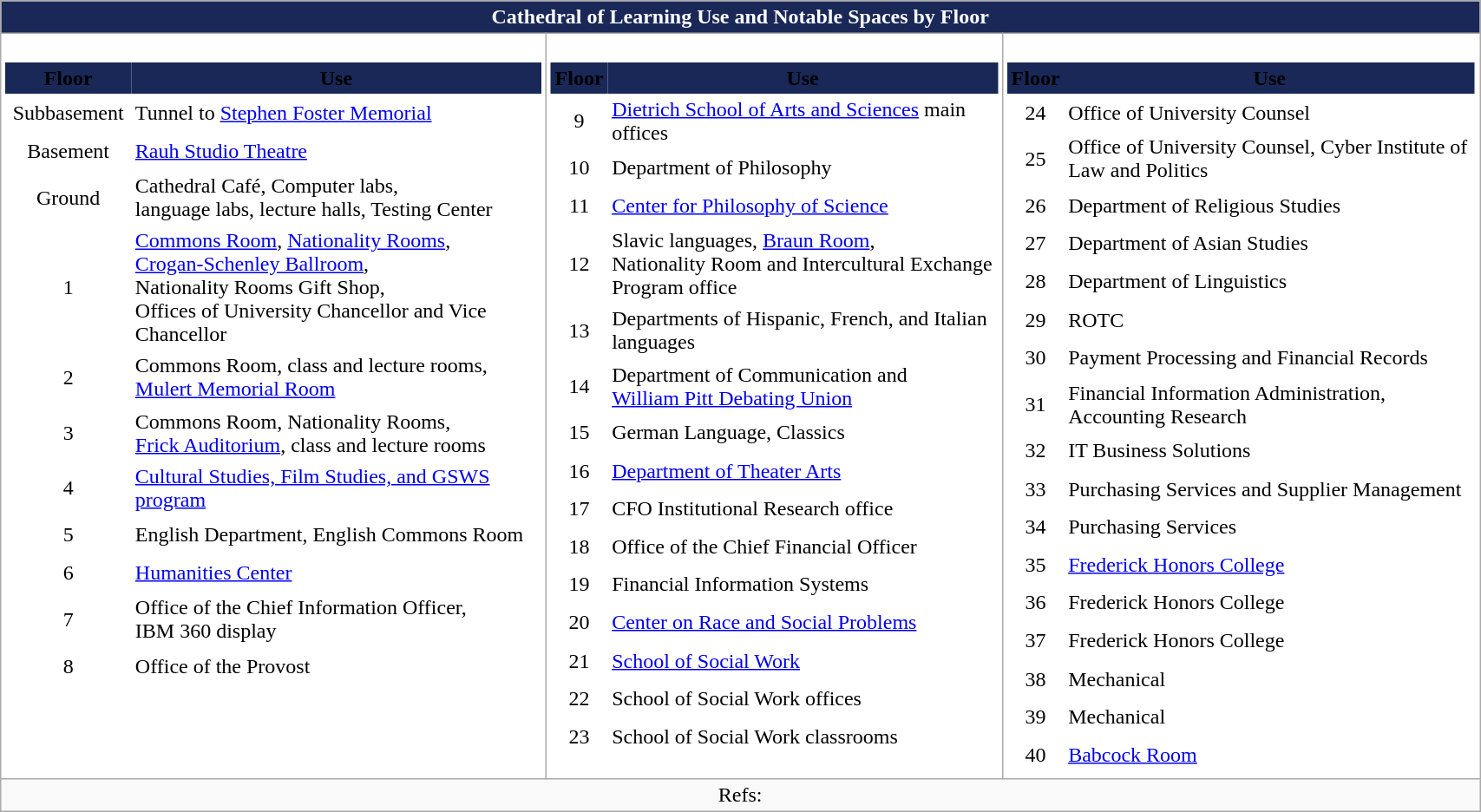<table | class="wikitable collapsible" cellpadding="0" border="0" cellspacing="0" width="90%">
<tr>
<th colspan="5" style="background:#192857; color:white"><span>Cathedral of Learning Use and Notable Spaces by Floor</span></th>
</tr>
<tr valign="top" style="background: white">
<td><br><table cellpadding="4" border="0" cellspacing="0" width="100%">
<tr>
<th style ="background: #192857; border: 0px; text-align:center"><span>Floor</span></th>
<th style ="background: #192857; border: 0px; text-align:center"><span>Use</span></th>
</tr>
<tr>
<td style ="padding:0.35em; text-align:center; border: 0px">Subbasement</td>
<td style ="border: 0px">Tunnel to <a href='#'>Stephen Foster Memorial</a></td>
</tr>
<tr>
<td style ="padding:0.35em; text-align:center; border: 0px">Basement</td>
<td style ="border: 0px"><a href='#'>Rauh Studio Theatre</a></td>
</tr>
<tr>
<td style ="padding:0.35em; text-align:center; border: 0px">Ground</td>
<td style ="border: 0px">Cathedral Café, Computer labs,<br> language labs, lecture halls, Testing Center</td>
</tr>
<tr>
<td style ="padding:0.35em; text-align:center; border: 0px">1</td>
<td style ="border: 0px"><a href='#'>Commons Room</a>, <a href='#'>Nationality Rooms</a>,<br><a href='#'>Crogan-Schenley Ballroom</a>,<br>Nationality Rooms Gift Shop,<br>Offices of University Chancellor and Vice Chancellor</td>
</tr>
<tr>
<td style ="padding:0.35em; text-align:center; border: 0px">2</td>
<td style ="border: 0px">Commons Room, class and lecture rooms, <a href='#'>Mulert Memorial Room</a></td>
</tr>
<tr>
<td style ="padding:0.35em; text-align:center; border: 0px">3</td>
<td style ="border: 0px">Commons Room, Nationality Rooms,<br><a href='#'>Frick Auditorium</a>, class and lecture rooms</td>
</tr>
<tr>
<td style ="padding:0.35em; text-align:center; border: 0px">4</td>
<td style ="border: 0px"><a href='#'>Cultural Studies, Film Studies, and GSWS program</a></td>
</tr>
<tr>
<td style ="padding:0.35em; text-align:center; border: 0px">5</td>
<td style ="border: 0px">English Department, English Commons Room</td>
</tr>
<tr>
<td style ="padding:0.35em; text-align:center; border: 0px">6</td>
<td style ="border: 0px"><a href='#'>Humanities Center</a></td>
</tr>
<tr>
<td style ="padding:0.35em; text-align:center; border: 0px">7</td>
<td style ="border: 0px">Office of the Chief Information Officer,<br>IBM 360 display</td>
</tr>
<tr>
<td style ="padding:0.35em; text-align:center; border: 0px">8</td>
<td style ="border: 0px">Office of the Provost</td>
</tr>
</table>
</td>
<td align="center" valign="top"><br><table cellpadding="4" border="0" cellspacing="0" width="100%">
<tr>
<th style ="background: #192857; border: 0px; text-align:center"><span>Floor</span></th>
<th style ="background: #192857; border: 0px; text-align:center"><span>Use</span></th>
</tr>
<tr>
<td style ="padding:0.35em; text-align:center; border: 0px">9</td>
<td style ="border: 0px"><a href='#'>Dietrich School of Arts and Sciences</a> main offices</td>
</tr>
<tr>
<td style ="padding:0.35em; text-align:center; border: 0px">10</td>
<td style ="border: 0px">Department of Philosophy</td>
</tr>
<tr>
<td style ="padding:0.35em; text-align:center; border: 0px">11</td>
<td style ="border: 0px"><a href='#'>Center for Philosophy of Science</a></td>
</tr>
<tr>
<td style ="padding:0.35em; text-align:center; border: 0px">12</td>
<td style ="border: 0px">Slavic languages, <a href='#'>Braun Room</a>,<br>Nationality Room and Intercultural Exchange Program office</td>
</tr>
<tr>
<td style ="padding:0.35em; text-align:center; border: 0px">13</td>
<td style ="border: 0px">Departments of Hispanic, French, and Italian languages</td>
</tr>
<tr>
<td style ="padding:0.35em; text-align:center; border: 0px">14</td>
<td style ="border: 0px">Department of Communication and<br><a href='#'>William Pitt Debating Union</a></td>
</tr>
<tr>
<td style ="padding:0.35em; text-align:center; border: 0px">15</td>
<td style ="border: 0px">German Language, Classics</td>
</tr>
<tr>
<td style ="padding:0.35em; text-align:center; border: 0px">16</td>
<td style ="border: 0px"><a href='#'>Department of Theater Arts</a></td>
</tr>
<tr>
<td style ="padding:0.35em; text-align:center; border: 0px">17</td>
<td style ="border: 0px">CFO Institutional Research office</td>
</tr>
<tr>
<td style ="padding:0.35em; text-align:center; border: 0px">18</td>
<td style ="border: 0px">Office of the Chief Financial Officer</td>
</tr>
<tr>
<td style ="padding:0.35em; text-align:center; border: 0px">19</td>
<td style ="border: 0px">Financial Information Systems</td>
</tr>
<tr>
<td style ="padding:0.35em; text-align:center; border: 0px">20</td>
<td style ="border: 0px"><a href='#'>Center on Race and Social Problems</a></td>
</tr>
<tr>
<td style ="padding:0.35em; text-align:center; border: 0px">21</td>
<td style ="border: 0px"><a href='#'>School of Social Work</a></td>
</tr>
<tr>
<td style ="padding:0.35em; text-align:center; border: 0px">22</td>
<td style ="border: 0px">School of Social Work offices</td>
</tr>
<tr>
<td style ="padding:0.35em; text-align:center; border: 0px">23</td>
<td style ="border: 0px">School of Social Work classrooms</td>
</tr>
</table>
</td>
<td align="center" valign="top"><br><table cellpadding="4" border="0" cellspacing="0" width="100%">
<tr>
<th style ="background: #192857; border: 0px; text-align:center"><span>Floor</span></th>
<th style ="background: #192857; border: 0px; text-align:center"><span>Use</span></th>
</tr>
<tr>
<td style ="padding:0.35em; text-align:center; border: 0px">24</td>
<td style ="border: 0px">Office of University Counsel</td>
</tr>
<tr>
<td style ="padding:0.35em; text-align:center; border: 0px">25</td>
<td style ="border: 0px">Office of University Counsel, Cyber Institute of Law and Politics</td>
</tr>
<tr>
<td style ="padding:0.35em; text-align:center; border: 0px">26</td>
<td style ="border: 0px">Department of Religious Studies</td>
</tr>
<tr>
<td style ="padding:0.35em; text-align:center; border: 0px">27</td>
<td style ="border: 0px">Department of Asian Studies</td>
</tr>
<tr>
<td style ="padding:0.35em; text-align:center; border: 0px">28</td>
<td style ="border: 0px">Department of Linguistics</td>
</tr>
<tr>
<td style ="padding:0.35em; text-align:center; border: 0px">29</td>
<td style ="border: 0px">ROTC</td>
</tr>
<tr>
<td style ="padding:0.35em; text-align:center; border: 0px">30</td>
<td style ="border: 0px">Payment Processing and Financial Records</td>
</tr>
<tr>
<td style ="padding:0.35em; text-align:center; border: 0px">31</td>
<td style ="border: 0px">Financial Information Administration, Accounting Research</td>
</tr>
<tr>
<td style ="padding:0.35em; text-align:center; border: 0px">32</td>
<td style ="border: 0px">IT Business Solutions</td>
</tr>
<tr>
<td style ="padding:0.35em; text-align:center; border: 0px">33</td>
<td style ="border: 0px">Purchasing Services and Supplier Management</td>
</tr>
<tr>
<td style ="padding:0.35em; text-align:center; border: 0px">34</td>
<td style ="border: 0px">Purchasing Services</td>
</tr>
<tr>
<td style ="padding:0.35em; text-align:center; border: 0px">35</td>
<td style ="border: 0px"><a href='#'>Frederick Honors College</a></td>
</tr>
<tr>
<td style ="padding:0.35em; text-align:center; border: 0px">36</td>
<td style ="border: 0px">Frederick Honors College</td>
</tr>
<tr>
<td style ="padding:0.35em; text-align:center; border: 0px">37</td>
<td style ="border: 0px">Frederick Honors College</td>
</tr>
<tr>
<td style ="padding:0.35em; text-align:center; border: 0px">38</td>
<td style ="border: 0px">Mechanical</td>
</tr>
<tr>
<td style ="padding:0.35em; text-align:center; border: 0px">39</td>
<td style ="border: 0px">Mechanical</td>
</tr>
<tr>
<td style ="padding:0.35em; text-align:center; border: 0px">40</td>
<td style ="border: 0px"><a href='#'>Babcock Room</a></td>
</tr>
</table>
</td>
</tr>
<tr>
<td colspan="5" align="center"><span>Refs:</span></td>
</tr>
</table>
